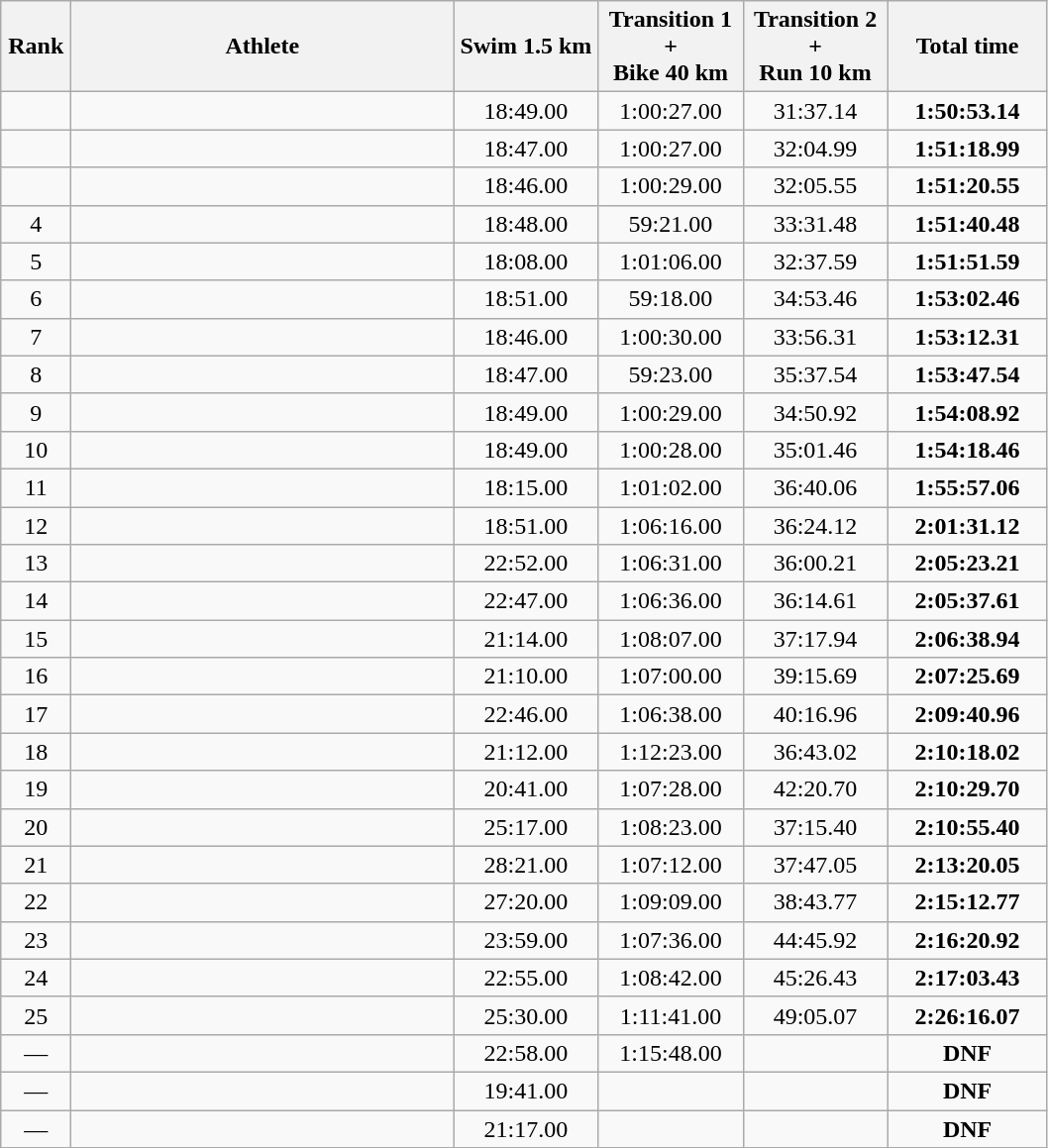<table class=wikitable style="text-align:center">
<tr>
<th width=40>Rank</th>
<th width=250>Athlete</th>
<th width=90>Swim 1.5 km</th>
<th width=90>Transition 1 +<br>Bike 40 km</th>
<th width=90>Transition 2 +<br>Run 10 km</th>
<th width=100>Total time</th>
</tr>
<tr>
<td></td>
<td align=left></td>
<td>18:49.00</td>
<td>1:00:27.00</td>
<td>31:37.14</td>
<td><strong>1:50:53.14</strong></td>
</tr>
<tr>
<td></td>
<td align=left></td>
<td>18:47.00</td>
<td>1:00:27.00</td>
<td>32:04.99</td>
<td><strong>1:51:18.99</strong></td>
</tr>
<tr>
<td></td>
<td align=left></td>
<td>18:46.00</td>
<td>1:00:29.00</td>
<td>32:05.55</td>
<td><strong>1:51:20.55</strong></td>
</tr>
<tr>
<td>4</td>
<td align=left></td>
<td>18:48.00</td>
<td>59:21.00</td>
<td>33:31.48</td>
<td><strong>1:51:40.48</strong></td>
</tr>
<tr>
<td>5</td>
<td align=left></td>
<td>18:08.00</td>
<td>1:01:06.00</td>
<td>32:37.59</td>
<td><strong>1:51:51.59</strong></td>
</tr>
<tr>
<td>6</td>
<td align=left></td>
<td>18:51.00</td>
<td>59:18.00</td>
<td>34:53.46</td>
<td><strong>1:53:02.46</strong></td>
</tr>
<tr>
<td>7</td>
<td align=left></td>
<td>18:46.00</td>
<td>1:00:30.00</td>
<td>33:56.31</td>
<td><strong>1:53:12.31</strong></td>
</tr>
<tr>
<td>8</td>
<td align=left></td>
<td>18:47.00</td>
<td>59:23.00</td>
<td>35:37.54</td>
<td><strong>1:53:47.54</strong></td>
</tr>
<tr>
<td>9</td>
<td align=left></td>
<td>18:49.00</td>
<td>1:00:29.00</td>
<td>34:50.92</td>
<td><strong>1:54:08.92</strong></td>
</tr>
<tr>
<td>10</td>
<td align=left></td>
<td>18:49.00</td>
<td>1:00:28.00</td>
<td>35:01.46</td>
<td><strong>1:54:18.46</strong></td>
</tr>
<tr>
<td>11</td>
<td align=left></td>
<td>18:15.00</td>
<td>1:01:02.00</td>
<td>36:40.06</td>
<td><strong>1:55:57.06</strong></td>
</tr>
<tr>
<td>12</td>
<td align=left></td>
<td>18:51.00</td>
<td>1:06:16.00</td>
<td>36:24.12</td>
<td><strong>2:01:31.12</strong></td>
</tr>
<tr>
<td>13</td>
<td align=left></td>
<td>22:52.00</td>
<td>1:06:31.00</td>
<td>36:00.21</td>
<td><strong>2:05:23.21</strong></td>
</tr>
<tr>
<td>14</td>
<td align=left></td>
<td>22:47.00</td>
<td>1:06:36.00</td>
<td>36:14.61</td>
<td><strong>2:05:37.61</strong></td>
</tr>
<tr>
<td>15</td>
<td align=left></td>
<td>21:14.00</td>
<td>1:08:07.00</td>
<td>37:17.94</td>
<td><strong>2:06:38.94</strong></td>
</tr>
<tr>
<td>16</td>
<td align=left></td>
<td>21:10.00</td>
<td>1:07:00.00</td>
<td>39:15.69</td>
<td><strong>2:07:25.69</strong></td>
</tr>
<tr>
<td>17</td>
<td align=left></td>
<td>22:46.00</td>
<td>1:06:38.00</td>
<td>40:16.96</td>
<td><strong>2:09:40.96</strong></td>
</tr>
<tr>
<td>18</td>
<td align=left></td>
<td>21:12.00</td>
<td>1:12:23.00</td>
<td>36:43.02</td>
<td><strong>2:10:18.02</strong></td>
</tr>
<tr>
<td>19</td>
<td align=left></td>
<td>20:41.00</td>
<td>1:07:28.00</td>
<td>42:20.70</td>
<td><strong>2:10:29.70</strong></td>
</tr>
<tr>
<td>20</td>
<td align=left></td>
<td>25:17.00</td>
<td>1:08:23.00</td>
<td>37:15.40</td>
<td><strong>2:10:55.40</strong></td>
</tr>
<tr>
<td>21</td>
<td align=left></td>
<td>28:21.00</td>
<td>1:07:12.00</td>
<td>37:47.05</td>
<td><strong>2:13:20.05</strong></td>
</tr>
<tr>
<td>22</td>
<td align=left></td>
<td>27:20.00</td>
<td>1:09:09.00</td>
<td>38:43.77</td>
<td><strong>2:15:12.77</strong></td>
</tr>
<tr>
<td>23</td>
<td align=left></td>
<td>23:59.00</td>
<td>1:07:36.00</td>
<td>44:45.92</td>
<td><strong>2:16:20.92</strong></td>
</tr>
<tr>
<td>24</td>
<td align=left></td>
<td>22:55.00</td>
<td>1:08:42.00</td>
<td>45:26.43</td>
<td><strong>2:17:03.43</strong></td>
</tr>
<tr>
<td>25</td>
<td align=left></td>
<td>25:30.00</td>
<td>1:11:41.00</td>
<td>49:05.07</td>
<td><strong>2:26:16.07</strong></td>
</tr>
<tr>
<td>—</td>
<td align=left></td>
<td>22:58.00</td>
<td>1:15:48.00</td>
<td></td>
<td><strong>DNF</strong></td>
</tr>
<tr>
<td>—</td>
<td align=left></td>
<td>19:41.00</td>
<td></td>
<td></td>
<td><strong>DNF</strong></td>
</tr>
<tr>
<td>—</td>
<td align=left></td>
<td>21:17.00</td>
<td></td>
<td></td>
<td><strong>DNF</strong></td>
</tr>
</table>
